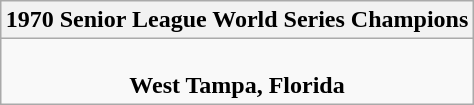<table class="wikitable" style="text-align: center; margin: 0 auto;">
<tr>
<th>1970 Senior League World Series Champions</th>
</tr>
<tr>
<td><br><strong>West Tampa, Florida</strong></td>
</tr>
</table>
